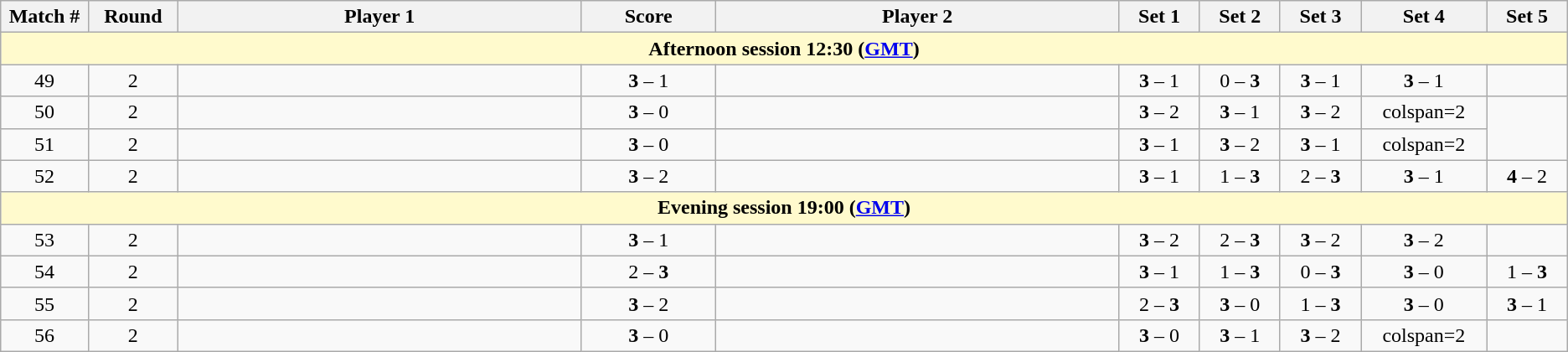<table class="wikitable">
<tr>
<th width="2%">Match #</th>
<th width="2%">Round</th>
<th width="15%">Player 1</th>
<th width="5%">Score</th>
<th width="15%">Player 2</th>
<th width="3%">Set 1</th>
<th width="3%">Set 2</th>
<th width="3%">Set 3</th>
<th width="3%">Set 4</th>
<th width="3%">Set 5</th>
</tr>
<tr>
<td colspan="10" style="text-align:center; background-color:#FFFACD"><strong>Afternoon session 12:30 (<a href='#'>GMT</a>)</strong></td>
</tr>
<tr style=text-align:center;">
<td>49</td>
<td>2</td>
<td></td>
<td><strong>3</strong> – 1</td>
<td></td>
<td><strong>3</strong> – 1</td>
<td>0 – <strong>3</strong></td>
<td><strong>3</strong> – 1</td>
<td><strong>3</strong> – 1</td>
<td></td>
</tr>
<tr style=text-align:center;">
<td>50</td>
<td>2</td>
<td></td>
<td><strong>3</strong> – 0</td>
<td></td>
<td><strong>3</strong> – 2</td>
<td><strong>3</strong> – 1</td>
<td><strong>3</strong> – 2</td>
<td>colspan=2</td>
</tr>
<tr style=text-align:center;">
<td>51</td>
<td>2</td>
<td></td>
<td><strong>3</strong> – 0</td>
<td></td>
<td><strong>3</strong> – 1</td>
<td><strong>3</strong> – 2</td>
<td><strong>3</strong> – 1</td>
<td>colspan=2</td>
</tr>
<tr style=text-align:center;">
<td>52</td>
<td>2</td>
<td></td>
<td><strong>3</strong> – 2</td>
<td></td>
<td><strong>3</strong> – 1</td>
<td>1 – <strong>3</strong></td>
<td>2 – <strong>3</strong></td>
<td><strong>3</strong> – 1</td>
<td><strong>4</strong> – 2</td>
</tr>
<tr>
<td colspan="10" style="text-align:center; background-color:#FFFACD"><strong>Evening session 19:00 (<a href='#'>GMT</a>)</strong></td>
</tr>
<tr style=text-align:center;">
<td>53</td>
<td>2</td>
<td></td>
<td><strong>3</strong> – 1</td>
<td></td>
<td><strong>3</strong> – 2</td>
<td>2 – <strong>3</strong></td>
<td><strong>3</strong> – 2</td>
<td><strong>3</strong> – 2</td>
<td></td>
</tr>
<tr style=text-align:center;">
<td>54</td>
<td>2</td>
<td></td>
<td>2 – <strong>3</strong></td>
<td></td>
<td><strong>3</strong> – 1</td>
<td>1 – <strong>3</strong></td>
<td>0 – <strong>3</strong></td>
<td><strong>3</strong> – 0</td>
<td>1 – <strong>3</strong></td>
</tr>
<tr style=text-align:center;">
<td>55</td>
<td>2</td>
<td></td>
<td><strong>3</strong> – 2</td>
<td></td>
<td>2 – <strong>3</strong></td>
<td><strong>3</strong> – 0</td>
<td>1 – <strong>3</strong></td>
<td><strong>3</strong> – 0</td>
<td><strong>3</strong> – 1</td>
</tr>
<tr style=text-align:center;">
<td>56</td>
<td>2</td>
<td></td>
<td><strong>3</strong> – 0</td>
<td></td>
<td><strong>3</strong> – 0</td>
<td><strong>3</strong> – 1</td>
<td><strong>3</strong> – 2</td>
<td>colspan=2</td>
</tr>
</table>
